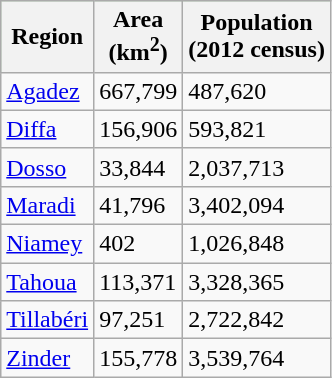<table class="wikitable sortable">
<tr bgcolor=#ACE1AF>
<th>Region</th>
<th>Area <br> (km<sup>2</sup>)</th>
<th>Population <br> (2012 census)</th>
</tr>
<tr>
<td><a href='#'>Agadez</a></td>
<td>667,799</td>
<td>487,620</td>
</tr>
<tr>
<td><a href='#'>Diffa</a></td>
<td>156,906</td>
<td>593,821</td>
</tr>
<tr>
<td><a href='#'>Dosso</a></td>
<td>33,844</td>
<td>2,037,713</td>
</tr>
<tr>
<td><a href='#'>Maradi</a></td>
<td>41,796</td>
<td>3,402,094</td>
</tr>
<tr>
<td><a href='#'>Niamey</a></td>
<td>402</td>
<td>1,026,848</td>
</tr>
<tr>
<td><a href='#'>Tahoua</a></td>
<td>113,371</td>
<td>3,328,365</td>
</tr>
<tr>
<td><a href='#'>Tillabéri</a></td>
<td>97,251</td>
<td>2,722,842</td>
</tr>
<tr>
<td><a href='#'>Zinder</a></td>
<td>155,778</td>
<td>3,539,764</td>
</tr>
</table>
